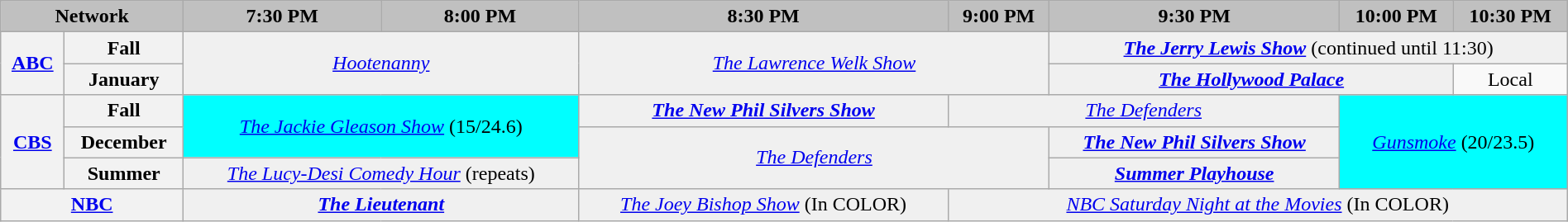<table class="wikitable" style="width:100%;margin-right:0;text-align:center">
<tr>
<th colspan="2" style="background-color:#C0C0C0;text-align:center">Network</th>
<th style="background-color:#C0C0C0;text-align:center">7:30 PM</th>
<th style="background-color:#C0C0C0;text-align:center">8:00 PM</th>
<th style="background-color:#C0C0C0;text-align:center">8:30 PM</th>
<th style="background-color:#C0C0C0;text-align:center">9:00 PM</th>
<th style="background-color:#C0C0C0;text-align:center">9:30 PM</th>
<th style="background-color:#C0C0C0;text-align:center">10:00 PM</th>
<th style="background-color:#C0C0C0;text-align:center">10:30 PM</th>
</tr>
<tr>
<th rowspan="2" bgcolor="#C0C0C0"><a href='#'>ABC</a></th>
<th>Fall</th>
<td colspan="2" rowspan="2" bgcolor="#F0F0F0"><em><a href='#'>Hootenanny</a></em></td>
<td colspan="2" rowspan="2" bgcolor="#F0F0F0"><em><a href='#'>The Lawrence Welk Show</a></em></td>
<td bgcolor="#F0F0F0" colspan="3"><strong><em><a href='#'>The Jerry Lewis Show</a></em></strong> (continued until 11:30)</td>
</tr>
<tr>
<th>January</th>
<td colspan="2" bgcolor="#F0F0F0"><strong><em><a href='#'>The Hollywood Palace</a></em></strong></td>
<td>Local</td>
</tr>
<tr>
<th rowspan="3" bgcolor="#C0C0C0"><a href='#'>CBS</a></th>
<th>Fall</th>
<td colspan="2" rowspan="2" bgcolor="#00FFFF"><em><a href='#'>The Jackie Gleason Show</a></em> (15/24.6)</td>
<td bgcolor="#F0F0F0"><strong><em><a href='#'>The New Phil Silvers Show</a></em></strong></td>
<td colspan="2" bgcolor="#F0F0F0"><em><a href='#'>The Defenders</a></em></td>
<td colspan="2" rowspan="3" bgcolor="#00FFFF"><em><a href='#'>Gunsmoke</a></em> (20/23.5)</td>
</tr>
<tr>
<th>December</th>
<td colspan="2" rowspan="2" bgcolor="#F0F0F0"><em><a href='#'>The Defenders</a></em></td>
<td bgcolor="#F0F0F0"><strong><em><a href='#'>The New Phil Silvers Show</a></em></strong></td>
</tr>
<tr>
<th>Summer</th>
<td bgcolor="#F0F0F0" colspan="2"><em><a href='#'>The Lucy-Desi Comedy Hour</a></em> (repeats)</td>
<td bgcolor="#F0F0F0"><strong><em><a href='#'>Summer Playhouse</a></em></strong></td>
</tr>
<tr>
<th bgcolor="#C0C0C0" colspan="2"><a href='#'>NBC</a></th>
<td bgcolor="#F0F0F0" colspan="2"><strong><em><a href='#'>The Lieutenant</a></em></strong></td>
<td bgcolor="#F0F0F0"><em><a href='#'>The Joey Bishop Show</a></em> (In <span>C</span><span>O</span><span>L</span><span>O</span><span>R</span>)</td>
<td bgcolor="#F0F0F0" colspan="4"><em><a href='#'>NBC Saturday Night at the Movies</a></em> (In <span>C</span><span>O</span><span>L</span><span>O</span><span>R</span>)</td>
</tr>
</table>
